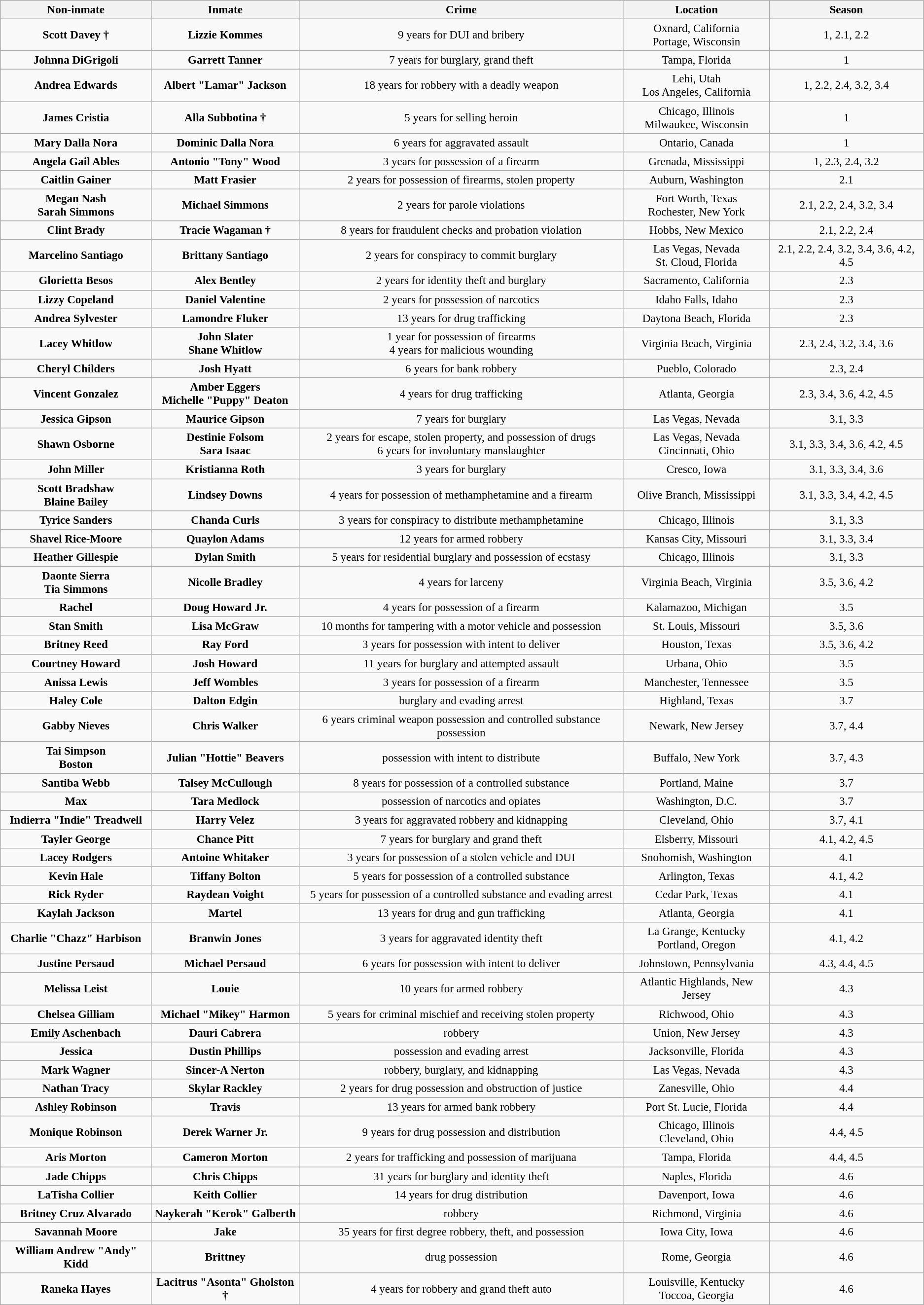<table class="wikitable" style="text-align:center; font-size:96%;">
<tr>
<th>Non-inmate</th>
<th>Inmate</th>
<th>Crime</th>
<th>Location</th>
<th>Season</th>
</tr>
<tr>
<td><strong>Scott Davey †</strong></td>
<td><strong>Lizzie Kommes</strong></td>
<td>9 years for DUI and bribery</td>
<td>Oxnard, California<br>Portage, Wisconsin</td>
<td>1, 2.1, 2.2</td>
</tr>
<tr>
<td><strong>Johnna DiGrigoli</strong></td>
<td><strong>Garrett Tanner</strong></td>
<td>7 years for burglary, grand theft</td>
<td>Tampa, Florida</td>
<td>1</td>
</tr>
<tr>
<td><strong>Andrea Edwards</strong></td>
<td><strong>Albert "Lamar" Jackson</strong></td>
<td>18 years for robbery with a deadly weapon</td>
<td>Lehi, Utah<br>Los Angeles, California</td>
<td>1, 2.2, 2.4, 3.2, 3.4</td>
</tr>
<tr>
<td><strong>James Cristia</strong></td>
<td><strong>Alla Subbotina †</strong></td>
<td>5 years for selling heroin</td>
<td>Chicago, Illinois<br>Milwaukee, Wisconsin</td>
<td>1</td>
</tr>
<tr>
<td><strong>Mary Dalla Nora</strong></td>
<td><strong>Dominic Dalla Nora</strong></td>
<td>6 years for aggravated assault</td>
<td>Ontario, Canada</td>
<td>1</td>
</tr>
<tr>
<td><strong>Angela Gail Ables</strong></td>
<td><strong>Antonio "Tony" Wood</strong></td>
<td>3 years for possession of a firearm</td>
<td>Grenada, Mississippi</td>
<td>1, 2.3, 2.4, 3.2</td>
</tr>
<tr>
<td><strong>Caitlin Gainer</strong></td>
<td><strong>Matt Frasier</strong></td>
<td>2 years for possession of firearms, stolen property</td>
<td>Auburn, Washington</td>
<td>2.1</td>
</tr>
<tr>
<td><strong>Megan Nash</strong><br><strong>Sarah Simmons</strong></td>
<td><strong>Michael Simmons</strong></td>
<td>2 years for parole violations</td>
<td>Fort Worth, Texas<br>Rochester, New York</td>
<td>2.1, 2.2, 2.4, 3.2, 3.4</td>
</tr>
<tr>
<td><strong>Clint Brady</strong></td>
<td><strong>Tracie Wagaman †</strong></td>
<td>8 years for fraudulent checks and probation violation</td>
<td>Hobbs, New Mexico</td>
<td>2.1, 2.2, 2.4</td>
</tr>
<tr>
<td><strong>Marcelino Santiago</strong></td>
<td><strong>Brittany Santiago</strong></td>
<td>2 years for conspiracy to commit burglary</td>
<td>Las Vegas, Nevada<br>St. Cloud, Florida</td>
<td>2.1, 2.2, 2.4, 3.2, 3.4, 3.6, 4.2, 4.5</td>
</tr>
<tr>
<td><strong>Glorietta Besos</strong></td>
<td><strong>Alex Bentley</strong></td>
<td>2 years for identity theft and burglary</td>
<td>Sacramento, California</td>
<td>2.3</td>
</tr>
<tr>
<td><strong>Lizzy Copeland</strong></td>
<td><strong>Daniel Valentine</strong></td>
<td>2 years for possession of narcotics</td>
<td>Idaho Falls, Idaho</td>
<td>2.3</td>
</tr>
<tr>
<td><strong>Andrea Sylvester</strong></td>
<td><strong>Lamondre Fluker</strong></td>
<td>13 years for drug trafficking</td>
<td>Daytona Beach, Florida</td>
<td>2.3</td>
</tr>
<tr>
<td><strong>Lacey Whitlow</strong></td>
<td><strong>John Slater</strong><br><strong>Shane Whitlow</strong></td>
<td>1 year for possession of firearms<br>4 years for malicious wounding</td>
<td>Virginia Beach, Virginia</td>
<td>2.3, 2.4, 3.2, 3.4, 3.6</td>
</tr>
<tr>
<td><strong>Cheryl Childers</strong></td>
<td><strong>Josh Hyatt</strong></td>
<td>6 years for bank robbery</td>
<td>Pueblo, Colorado</td>
<td>2.3, 2.4</td>
</tr>
<tr>
<td><strong>Vincent Gonzalez</strong></td>
<td><strong>Amber Eggers</strong><br><strong>Michelle "Puppy" Deaton</strong></td>
<td>4 years for drug trafficking</td>
<td>Atlanta, Georgia</td>
<td>2.3, 3.4, 3.6, 4.2, 4.5</td>
</tr>
<tr>
<td><strong>Jessica Gipson</strong></td>
<td><strong>Maurice Gipson</strong></td>
<td>7 years for burglary</td>
<td>Las Vegas, Nevada</td>
<td>3.1, 3.3</td>
</tr>
<tr>
<td><strong>Shawn Osborne</strong></td>
<td><strong>Destinie Folsom</strong><br><strong>Sara Isaac</strong></td>
<td>2 years for escape, stolen property, and possession of drugs<br>6 years for involuntary manslaughter</td>
<td>Las Vegas, Nevada<br>Cincinnati, Ohio</td>
<td>3.1, 3.3, 3.4, 3.6, 4.2, 4.5</td>
</tr>
<tr>
<td><strong>John Miller</strong></td>
<td><strong>Kristianna Roth</strong></td>
<td>3 years for burglary</td>
<td>Cresco, Iowa</td>
<td>3.1, 3.3, 3.4, 3.6</td>
</tr>
<tr>
<td><strong>Scott Bradshaw</strong><br><strong>Blaine Bailey</strong></td>
<td><strong>Lindsey Downs</strong></td>
<td>4 years for possession of methamphetamine and a firearm</td>
<td>Olive Branch, Mississippi</td>
<td>3.1, 3.3, 3.4, 4.2, 4.5</td>
</tr>
<tr>
<td><strong>Tyrice Sanders</strong></td>
<td><strong>Chanda Curls</strong></td>
<td>3 years for conspiracy to distribute methamphetamine</td>
<td>Chicago, Illinois</td>
<td>3.1, 3.3</td>
</tr>
<tr>
<td><strong>Shavel Rice-Moore</strong></td>
<td><strong>Quaylon Adams</strong></td>
<td>12 years for armed robbery</td>
<td>Kansas City, Missouri</td>
<td>3.1, 3.3, 3.4</td>
</tr>
<tr>
<td><strong>Heather Gillespie</strong></td>
<td><strong>Dylan Smith</strong></td>
<td>5 years for residential burglary and possession of ecstasy</td>
<td>Chicago, Illinois</td>
<td>3.1, 3.3</td>
</tr>
<tr>
<td><strong>Daonte Sierra</strong><br><strong>Tia Simmons</strong></td>
<td><strong>Nicolle Bradley</strong></td>
<td>4 years for larceny</td>
<td>Virginia Beach, Virginia</td>
<td>3.5, 3.6, 4.2</td>
</tr>
<tr>
<td><strong>Rachel</strong></td>
<td><strong>Doug Howard Jr.</strong></td>
<td>4 years for possession of a firearm</td>
<td>Kalamazoo, Michigan</td>
<td>3.5</td>
</tr>
<tr>
<td><strong>Stan Smith</strong></td>
<td><strong>Lisa McGraw</strong></td>
<td>10 months for tampering with a motor vehicle and possession</td>
<td>St. Louis, Missouri</td>
<td>3.5, 3.6</td>
</tr>
<tr>
<td><strong>Britney Reed</strong></td>
<td><strong>Ray Ford</strong></td>
<td>3 years for possession with intent to deliver</td>
<td>Houston, Texas</td>
<td>3.5, 3.6, 4.2</td>
</tr>
<tr>
<td><strong>Courtney Howard</strong></td>
<td><strong>Josh Howard</strong></td>
<td>11 years for burglary and attempted assault</td>
<td>Urbana, Ohio</td>
<td>3.5</td>
</tr>
<tr>
<td><strong>Anissa Lewis</strong></td>
<td><strong>Jeff Wombles</strong></td>
<td>3 years for possession of a firearm</td>
<td>Manchester, Tennessee</td>
<td>3.5</td>
</tr>
<tr>
<td><strong>Haley Cole</strong></td>
<td><strong>Dalton Edgin</strong></td>
<td>burglary and evading arrest</td>
<td>Highland, Texas</td>
<td>3.7</td>
</tr>
<tr>
<td><strong>Gabby Nieves</strong></td>
<td><strong>Chris Walker</strong></td>
<td>6 years criminal weapon possession and controlled substance possession</td>
<td>Newark, New Jersey</td>
<td>3.7, 4.4</td>
</tr>
<tr>
<td><strong>Tai Simpson</strong><br><strong>Boston</strong></td>
<td><strong>Julian "Hottie" Beavers</strong></td>
<td>possession with intent to distribute</td>
<td>Buffalo, New York</td>
<td>3.7, 4.3</td>
</tr>
<tr>
<td><strong>Santiba Webb</strong></td>
<td><strong>Talsey McCullough</strong></td>
<td>8 years for possession of a controlled substance</td>
<td>Portland, Maine</td>
<td>3.7</td>
</tr>
<tr>
<td><strong>Max</strong></td>
<td><strong>Tara Medlock</strong></td>
<td>possession of narcotics and opiates</td>
<td>Washington, D.C.</td>
<td>3.7</td>
</tr>
<tr>
<td><strong>Indierra "Indie" Treadwell</strong></td>
<td><strong>Harry Velez</strong></td>
<td>3 years for aggravated robbery and kidnapping</td>
<td>Cleveland, Ohio</td>
<td>3.7, 4.1</td>
</tr>
<tr>
<td><strong>Tayler George</strong></td>
<td><strong>Chance Pitt</strong></td>
<td>7 years for burglary and grand theft</td>
<td>Elsberry, Missouri</td>
<td>4.1, 4.2, 4.5</td>
</tr>
<tr>
<td><strong>Lacey Rodgers</strong></td>
<td><strong>Antoine Whitaker</strong></td>
<td>3 years for possession of a stolen vehicle and DUI</td>
<td>Snohomish, Washington</td>
<td>4.1</td>
</tr>
<tr>
<td><strong>Kevin Hale</strong></td>
<td><strong>Tiffany Bolton</strong></td>
<td>5 years for possession of a controlled substance</td>
<td>Arlington, Texas</td>
<td>4.1, 4.2</td>
</tr>
<tr>
<td><strong>Rick Ryder</strong></td>
<td><strong>Raydean Voight</strong></td>
<td>5 years for possession of a controlled substance and evading arrest</td>
<td>Cedar Park, Texas</td>
<td>4.1</td>
</tr>
<tr>
<td><strong>Kaylah Jackson</strong></td>
<td><strong>Martel</strong></td>
<td>13 years for drug and gun trafficking</td>
<td>Atlanta, Georgia</td>
<td>4.1</td>
</tr>
<tr>
<td><strong>Charlie "Chazz" Harbison</strong></td>
<td><strong>Branwin Jones</strong></td>
<td>3 years for aggravated identity theft</td>
<td>La Grange, Kentucky<br>Portland, Oregon</td>
<td>4.1, 4.2</td>
</tr>
<tr>
<td><strong>Justine Persaud</strong></td>
<td><strong>Michael Persaud</strong></td>
<td>6 years for possession with intent to deliver</td>
<td>Johnstown, Pennsylvania</td>
<td>4.3, 4.4, 4.5</td>
</tr>
<tr>
<td><strong>Melissa Leist</strong></td>
<td><strong>Louie</strong></td>
<td>10 years for armed robbery</td>
<td>Atlantic Highlands, New Jersey</td>
<td>4.3</td>
</tr>
<tr>
<td><strong>Chelsea Gilliam</strong></td>
<td><strong>Michael "Mikey" Harmon</strong></td>
<td>5 years for criminal mischief and receiving stolen property</td>
<td>Richwood, Ohio</td>
<td>4.3</td>
</tr>
<tr>
<td><strong>Emily Aschenbach</strong></td>
<td><strong>Dauri Cabrera</strong></td>
<td>robbery</td>
<td>Union, New Jersey</td>
<td>4.3</td>
</tr>
<tr>
<td><strong>Jessica</strong></td>
<td><strong>Dustin Phillips</strong></td>
<td>possession and evading arrest</td>
<td>Jacksonville, Florida</td>
<td>4.3</td>
</tr>
<tr>
<td><strong>Mark Wagner</strong></td>
<td><strong>Sincer-A Nerton</strong></td>
<td>robbery, burglary, and kidnapping</td>
<td>Las Vegas, Nevada</td>
<td>4.3</td>
</tr>
<tr>
<td><strong>Nathan Tracy</strong></td>
<td><strong>Skylar Rackley</strong></td>
<td>2 years for drug possession and obstruction of justice</td>
<td>Zanesville, Ohio</td>
<td>4.4</td>
</tr>
<tr>
<td><strong>Ashley Robinson</strong></td>
<td><strong>Travis</strong></td>
<td>13 years for armed bank robbery</td>
<td>Port St. Lucie, Florida</td>
<td>4.4</td>
</tr>
<tr>
<td><strong>Monique Robinson</strong></td>
<td><strong>Derek Warner Jr.</strong></td>
<td>9 years for drug possession and distribution</td>
<td>Chicago, Illinois<br>Cleveland, Ohio</td>
<td>4.4, 4.5</td>
</tr>
<tr>
<td><strong>Aris Morton</strong></td>
<td><strong>Cameron Morton</strong></td>
<td>2 years for trafficking and possession of marijuana</td>
<td>Tampa, Florida</td>
<td>4.4, 4.5</td>
</tr>
<tr>
<td><strong>Jade Chipps</strong></td>
<td><strong>Chris Chipps</strong></td>
<td>31 years for burglary and identity theft</td>
<td>Naples, Florida</td>
<td>4.6</td>
</tr>
<tr>
<td><strong>LaTisha Collier</strong></td>
<td><strong>Keith Collier</strong></td>
<td>14 years for drug distribution</td>
<td>Davenport, Iowa</td>
<td>4.6</td>
</tr>
<tr>
<td><strong>Britney Cruz Alvarado</strong></td>
<td><strong>Naykerah "Kerok" Galberth</strong></td>
<td>robbery</td>
<td>Richmond, Virginia</td>
<td>4.6</td>
</tr>
<tr>
<td><strong>Savannah Moore</strong></td>
<td><strong>Jake</strong></td>
<td>35 years for first degree robbery, theft, and possession</td>
<td>Iowa City, Iowa</td>
<td>4.6</td>
</tr>
<tr>
<td><strong>William Andrew "Andy" Kidd</strong></td>
<td><strong>Brittney</strong></td>
<td>drug possession</td>
<td>Rome, Georgia</td>
<td>4.6</td>
</tr>
<tr>
<td><strong>Raneka Hayes</strong></td>
<td><strong>Lacitrus "Asonta" Gholston †</strong></td>
<td>4 years for robbery and grand theft auto</td>
<td>Louisville, Kentucky<br>Toccoa, Georgia</td>
<td>4.6</td>
</tr>
</table>
